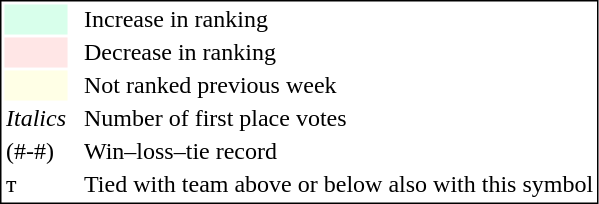<table style="border:1px solid black; float:left;">
<tr>
<td style="background:#D8FFEB; width:20px;"></td>
<td> </td>
<td>Increase in ranking</td>
</tr>
<tr>
<td style="background:#FFE6E6; width:20px;"></td>
<td> </td>
<td>Decrease in ranking</td>
</tr>
<tr>
<td style="background:#FFFFE6; width:20px;"></td>
<td> </td>
<td>Not ranked previous week</td>
</tr>
<tr>
<td><em>Italics</em></td>
<td> </td>
<td>Number of first place votes</td>
</tr>
<tr>
<td>(#-#)</td>
<td> </td>
<td>Win–loss–tie record</td>
</tr>
<tr>
<td>т</td>
<td></td>
<td>Tied with team above or below also with this symbol</td>
</tr>
</table>
